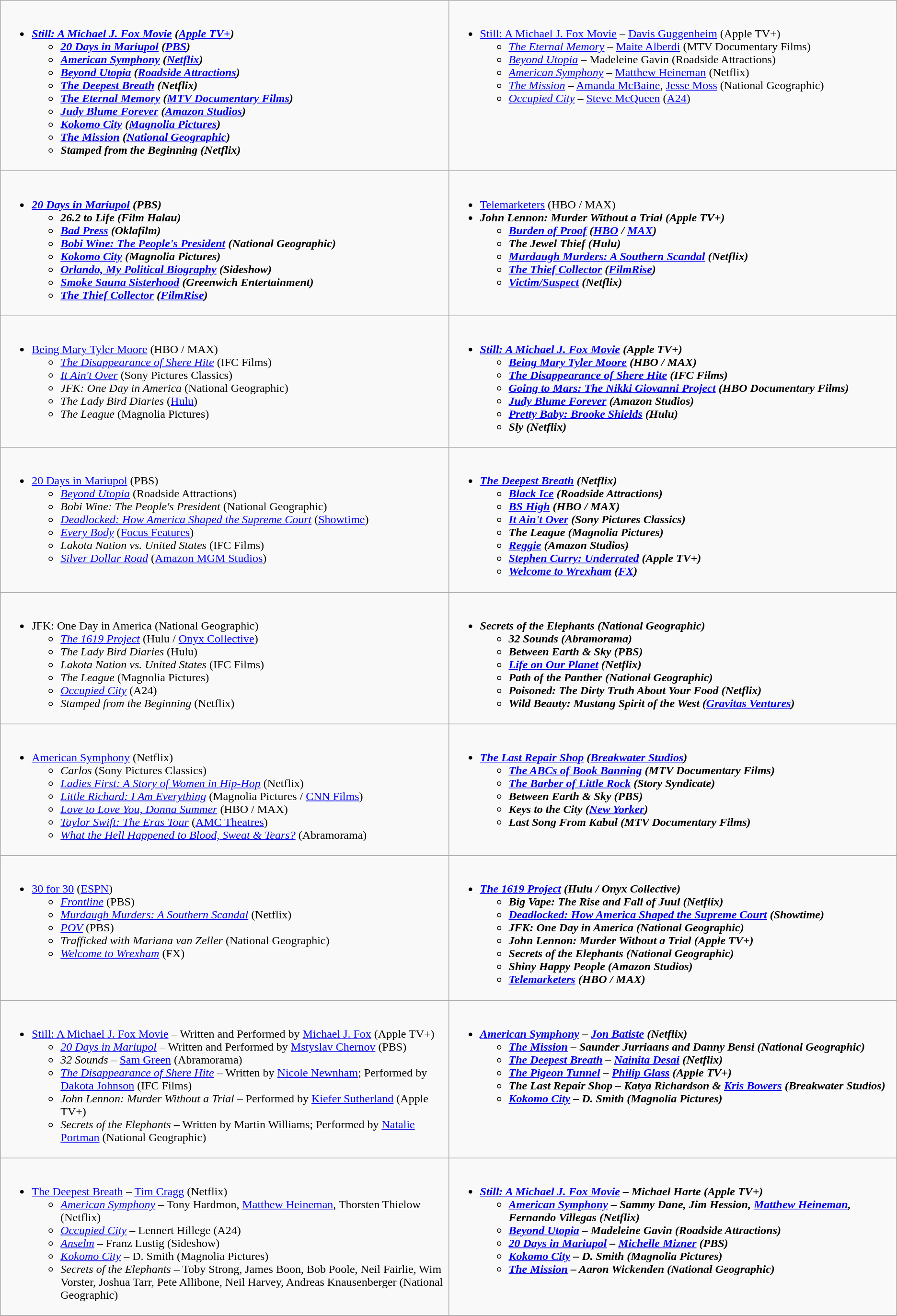<table class=wikitable>
<tr>
<td valign="top" width="50%"><br><ul><li><strong><em><a href='#'>Still: A Michael J. Fox Movie</a><em> (<a href='#'>Apple TV+</a>)<strong><ul><li></em><a href='#'>20 Days in Mariupol</a><em> (<a href='#'>PBS</a>)</li><li></em><a href='#'>American Symphony</a><em> (<a href='#'>Netflix</a>)</li><li></em><a href='#'>Beyond Utopia</a><em> (<a href='#'>Roadside Attractions</a>)</li><li></em><a href='#'>The Deepest Breath</a><em> (Netflix)</li><li></em><a href='#'>The Eternal Memory</a><em> (<a href='#'>MTV Documentary Films</a>)</li><li></em><a href='#'>Judy Blume Forever</a><em> (<a href='#'>Amazon Studios</a>)</li><li></em><a href='#'>Kokomo City</a><em> (<a href='#'>Magnolia Pictures</a>)</li><li></em><a href='#'>The Mission</a><em> (<a href='#'>National Geographic</a>)</li><li></em>Stamped from the Beginning<em> (Netflix)</li></ul></li></ul></td>
<td valign="top" width="50%"><br><ul><li></em></strong><a href='#'>Still: A Michael J. Fox Movie</a></em> – <a href='#'>Davis Guggenheim</a> (Apple TV+)</strong><ul><li><em><a href='#'>The Eternal Memory</a></em> – <a href='#'>Maite Alberdi</a> (MTV Documentary Films)</li><li><em><a href='#'>Beyond Utopia</a></em> – Madeleine Gavin (Roadside Attractions)</li><li><em><a href='#'>American Symphony</a></em> – <a href='#'>Matthew Heineman</a> (Netflix)</li><li><em><a href='#'>The Mission</a></em> – <a href='#'>Amanda McBaine</a>, <a href='#'>Jesse Moss</a> (National Geographic)</li><li><em><a href='#'>Occupied City</a></em> – <a href='#'>Steve McQueen</a> (<a href='#'>A24</a>)</li></ul></li></ul></td>
</tr>
<tr>
<td valign="top" width="50%"><br><ul><li><strong><em><a href='#'>20 Days in Mariupol</a><em> (PBS)<strong><ul><li></em>26.2 to Life<em> (Film Halau)</li><li></em><a href='#'>Bad Press</a><em> (Oklafilm)</li><li></em><a href='#'>Bobi Wine: The People's President</a><em> (National Geographic)</li><li></em><a href='#'>Kokomo City</a><em> (Magnolia Pictures)</li><li></em><a href='#'>Orlando, My Political Biography</a><em> (Sideshow)</li><li></em><a href='#'>Smoke Sauna Sisterhood</a><em> (Greenwich Entertainment)</li><li></em><a href='#'>The Thief Collector</a><em> (<a href='#'>FilmRise</a>)</li></ul></li></ul></td>
<td valign="top" width="50%"><br><ul><li></em></strong><a href='#'>Telemarketers</a></em> (HBO / MAX)</strong></li><li><strong><em>John Lennon: Murder Without a Trial<em> (Apple TV+)<strong><ul><li></em><a href='#'>Burden of Proof</a><em> (<a href='#'>HBO</a> / <a href='#'>MAX</a>)</li><li></em>The Jewel Thief<em> (Hulu)</li><li></em><a href='#'>Murdaugh Murders: A Southern Scandal</a><em> (Netflix)</li><li></em><a href='#'>The Thief Collector</a><em> (<a href='#'>FilmRise</a>)</li><li></em><a href='#'>Victim/Suspect</a><em> (Netflix)</li></ul></li></ul></td>
</tr>
<tr>
<td valign="top" width="50%"><br><ul><li></em></strong><a href='#'>Being Mary Tyler Moore</a></em> (HBO / MAX)</strong><ul><li><em><a href='#'>The Disappearance of Shere Hite</a></em> (IFC Films)</li><li><em><a href='#'>It Ain't Over</a></em> (Sony Pictures Classics)</li><li><em>JFK: One Day in America</em> (National Geographic)</li><li><em>The Lady Bird Diaries</em> (<a href='#'>Hulu</a>)</li><li><em>The League</em> (Magnolia Pictures)</li></ul></li></ul></td>
<td valign="top" width="50%"><br><ul><li><strong><em><a href='#'>Still: A Michael J. Fox Movie</a><em> (Apple TV+)<strong><ul><li></em><a href='#'>Being Mary Tyler Moore</a><em> (HBO / MAX)</li><li></em><a href='#'>The Disappearance of Shere Hite</a><em> (IFC Films)</li><li></em><a href='#'>Going to Mars: The Nikki Giovanni Project</a><em> (HBO Documentary Films)</li><li></em><a href='#'>Judy Blume Forever</a><em> (Amazon Studios)</li><li></em><a href='#'>Pretty Baby: Brooke Shields</a><em> (Hulu)</li><li></em>Sly<em> (Netflix)</li></ul></li></ul></td>
</tr>
<tr>
<td valign="top" width="50%"><br><ul><li></em></strong><a href='#'>20 Days in Mariupol</a></em> (PBS)</strong><ul><li><em><a href='#'>Beyond Utopia</a></em> (Roadside Attractions)</li><li><em>Bobi Wine: The People's President</em> (National Geographic)</li><li><em><a href='#'>Deadlocked: How America Shaped the Supreme Court</a></em> (<a href='#'>Showtime</a>)</li><li><em><a href='#'>Every Body</a></em> (<a href='#'>Focus Features</a>)</li><li><em>Lakota Nation vs. United States</em> (IFC Films)</li><li><em><a href='#'>Silver Dollar Road</a></em> (<a href='#'>Amazon MGM Studios</a>)</li></ul></li></ul></td>
<td valign="top" width="50%"><br><ul><li><strong><em><a href='#'>The Deepest Breath</a><em> (Netflix)<strong><ul><li></em><a href='#'>Black Ice</a><em> (Roadside Attractions)</li><li></em><a href='#'>BS High</a><em> (HBO / MAX)</li><li></em><a href='#'>It Ain't Over</a><em> (Sony Pictures Classics)</li><li></em>The League<em> (Magnolia Pictures)</li><li></em><a href='#'>Reggie</a><em> (Amazon Studios)</li><li></em><a href='#'>Stephen Curry: Underrated</a><em> (Apple TV+)</li><li></em><a href='#'>Welcome to Wrexham</a><em> (<a href='#'>FX</a>)</li></ul></li></ul></td>
</tr>
<tr>
<td valign="top" width="50%"><br><ul><li></em></strong>JFK: One Day in America</em> (National Geographic)</strong><ul><li><em><a href='#'>The 1619 Project</a></em> (Hulu / <a href='#'>Onyx Collective</a>)</li><li><em>The Lady Bird Diaries</em> (Hulu)</li><li><em>Lakota Nation vs. United States</em> (IFC Films)</li><li><em>The League</em> (Magnolia Pictures)</li><li><em><a href='#'>Occupied City</a></em> (A24)</li><li><em>Stamped from the Beginning</em> (Netflix)</li></ul></li></ul></td>
<td valign="top" width="50%"><br><ul><li><strong><em>Secrets of the Elephants<em> (National Geographic)<strong><ul><li></em>32 Sounds<em> (Abramorama)</li><li></em>Between Earth & Sky<em> (PBS)</li><li></em><a href='#'>Life on Our Planet</a><em> (Netflix)</li><li></em>Path of the Panther<em> (National Geographic)</li><li></em>Poisoned: The Dirty Truth About Your Food<em> (Netflix)</li><li></em>Wild Beauty: Mustang Spirit of the West<em> (<a href='#'>Gravitas Ventures</a>)</li></ul></li></ul></td>
</tr>
<tr>
<td valign="top" width="50%"><br><ul><li></em></strong><a href='#'>American Symphony</a></em> (Netflix)</strong><ul><li><em>Carlos</em> (Sony Pictures Classics)</li><li><em><a href='#'>Ladies First: A Story of Women in Hip-Hop</a></em> (Netflix)</li><li><em><a href='#'>Little Richard: I Am Everything</a></em> (Magnolia Pictures / <a href='#'>CNN Films</a>)</li><li><em><a href='#'>Love to Love You, Donna Summer</a></em> (HBO / MAX)</li><li><em><a href='#'>Taylor Swift: The Eras Tour</a></em> (<a href='#'>AMC Theatres</a>)</li><li><em><a href='#'>What the Hell Happened to Blood, Sweat & Tears?</a></em> (Abramorama)</li></ul></li></ul></td>
<td valign="top" width="50%"><br><ul><li><strong><em><a href='#'>The Last Repair Shop</a><em> (<a href='#'>Breakwater Studios</a>)<strong><ul><li></em><a href='#'>The ABCs of Book Banning</a><em> (MTV Documentary Films)</li><li></em><a href='#'>The Barber of Little Rock</a><em> (Story Syndicate)</li><li></em>Between Earth & Sky<em> (PBS)</li><li></em>Keys to the City<em> (<a href='#'>New Yorker</a>)</li><li></em>Last Song From Kabul<em> (MTV Documentary Films)</li></ul></li></ul></td>
</tr>
<tr>
<td valign="top" width="50%"><br><ul><li></em></strong><a href='#'>30 for 30</a></em> (<a href='#'>ESPN</a>)</strong><ul><li><em><a href='#'>Frontline</a></em> (PBS)</li><li><em><a href='#'>Murdaugh Murders: A Southern Scandal</a></em> (Netflix)</li><li><em><a href='#'>POV</a></em> (PBS)</li><li><em>Trafficked with Mariana van Zeller</em> (National Geographic)</li><li><em><a href='#'>Welcome to Wrexham</a></em> (FX)</li></ul></li></ul></td>
<td valign="top" width="50%"><br><ul><li><strong><em><a href='#'>The 1619 Project</a><em> (Hulu / Onyx Collective)<strong><ul><li></em>Big Vape: The Rise and Fall of Juul<em> (Netflix)</li><li></em><a href='#'>Deadlocked: How America Shaped the Supreme Court</a><em> (Showtime)</li><li></em>JFK: One Day in America<em> (National Geographic)</li><li></em>John Lennon: Murder Without a Trial<em> (Apple TV+)</li><li></em>Secrets of the Elephants<em> (National Geographic)</li><li></em>Shiny Happy People<em> (Amazon Studios)</li><li></em><a href='#'>Telemarketers</a><em> (HBO / MAX)</li></ul></li></ul></td>
</tr>
<tr>
<td valign="top" width="50%"><br><ul><li></em></strong><a href='#'>Still: A Michael J. Fox Movie</a></em> – Written and Performed by <a href='#'>Michael J. Fox</a> (Apple TV+)</strong><ul><li><em><a href='#'>20 Days in Mariupol</a></em> – Written and Performed by <a href='#'>Mstyslav Chernov</a> (PBS)</li><li><em>32 Sounds</em> – <a href='#'>Sam Green</a> (Abramorama)</li><li><em><a href='#'>The Disappearance of Shere Hite</a></em> – Written by <a href='#'>Nicole Newnham</a>; Performed by <a href='#'>Dakota Johnson</a> (IFC Films)</li><li><em>John Lennon: Murder Without a Trial</em> – Performed by <a href='#'>Kiefer Sutherland</a> (Apple TV+)</li><li><em>Secrets of the Elephants</em> – Written by Martin Williams; Performed by <a href='#'>Natalie Portman</a> (National Geographic)</li></ul></li></ul></td>
<td valign="top" width="50%"><br><ul><li><strong><em><a href='#'>American Symphony</a><em> – <a href='#'>Jon Batiste</a> (Netflix)<strong><ul><li></em><a href='#'>The Mission</a><em> – Saunder Jurriaans and Danny Bensi (National Geographic)</li><li></em><a href='#'>The Deepest Breath</a><em> – <a href='#'>Nainita Desai</a> (Netflix)</li><li></em><a href='#'>The Pigeon Tunnel</a><em> – <a href='#'>Philip Glass</a> (Apple TV+)</li><li></em>The Last Repair Shop<em> – Katya Richardson & <a href='#'>Kris Bowers</a> (Breakwater Studios)</li><li></em><a href='#'>Kokomo City</a><em> – D. Smith (Magnolia Pictures)</li></ul></li></ul></td>
</tr>
<tr>
<td valign="top" width="50%"><br><ul><li></em></strong><a href='#'>The Deepest Breath</a></em> – <a href='#'>Tim Cragg</a> (Netflix)</strong><ul><li><em><a href='#'>American Symphony</a></em> – Tony Hardmon, <a href='#'>Matthew Heineman</a>, Thorsten Thielow (Netflix)</li><li><em><a href='#'>Occupied City</a></em> – Lennert Hillege (A24)</li><li><em><a href='#'>Anselm</a></em> – Franz Lustig (Sideshow)</li><li><em><a href='#'>Kokomo City</a></em> – D. Smith (Magnolia Pictures)</li><li><em>Secrets of the Elephants</em> – Toby Strong, James Boon, Bob Poole, Neil Fairlie, Wim Vorster, Joshua Tarr, Pete Allibone, Neil Harvey, Andreas Knausenberger (National Geographic)</li></ul></li></ul></td>
<td valign="top" width="50%"><br><ul><li><strong><em><a href='#'>Still: A Michael J. Fox Movie</a><em> – Michael Harte (Apple TV+)<strong><ul><li></em><a href='#'>American Symphony</a><em> – Sammy Dane, Jim Hession, <a href='#'>Matthew Heineman</a>, Fernando Villegas (Netflix)</li><li></em><a href='#'>Beyond Utopia</a><em> – Madeleine Gavin (Roadside Attractions)</li><li></em><a href='#'>20 Days in Mariupol</a><em> – <a href='#'>Michelle Mizner</a> (PBS)</li><li></em><a href='#'>Kokomo City</a><em> – D. Smith (Magnolia Pictures)</li><li></em><a href='#'>The Mission</a><em> – Aaron Wickenden (National Geographic)</li></ul></li></ul></td>
</tr>
<tr>
</tr>
</table>
